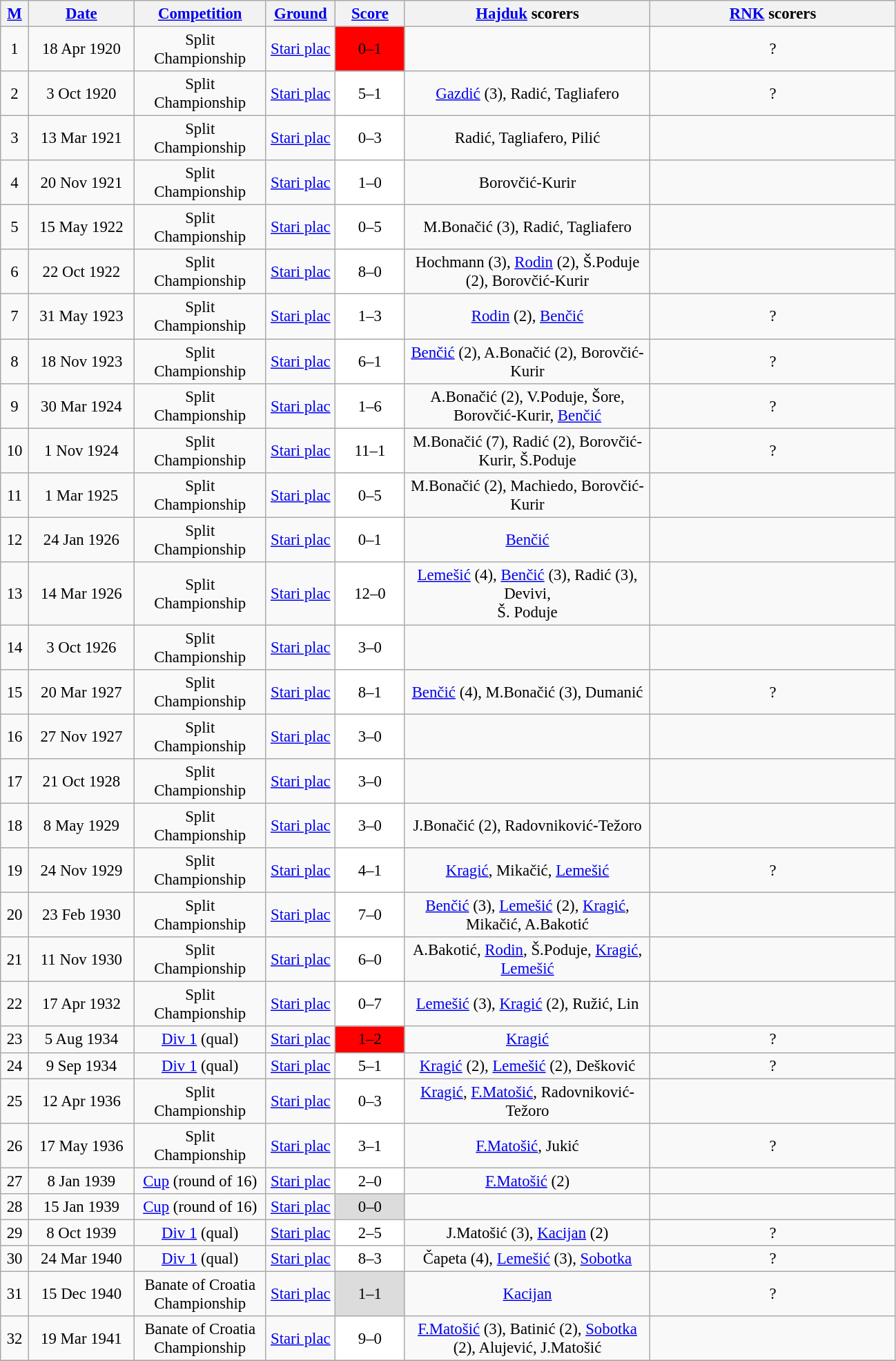<table class="wikitable sortable" style="text-align: center; font-size:95%;">
<tr>
<th width="20"><a href='#'>M</a></th>
<th width="95"><a href='#'>Date</a></th>
<th width="120"><a href='#'>Competition</a></th>
<th width="60"><a href='#'>Ground</a></th>
<th width="60"><a href='#'>Score</a></th>
<th width="230"><a href='#'>Hajduk</a> scorers</th>
<th width="230"><a href='#'>RNK</a> scorers</th>
</tr>
<tr>
<td>1</td>
<td>18 Apr 1920</td>
<td>Split Championship</td>
<td><a href='#'>Stari plac</a></td>
<td style="background-color:#FF0000">0–1</td>
<td></td>
<td>?</td>
</tr>
<tr>
<td>2</td>
<td>3 Oct 1920</td>
<td>Split Championship</td>
<td><a href='#'>Stari plac</a></td>
<td style="background-color:#FFFFFF">5–1</td>
<td><a href='#'>Gazdić</a> (3), Radić, Tagliafero</td>
<td>?</td>
</tr>
<tr>
<td>3</td>
<td>13 Mar 1921</td>
<td>Split Championship</td>
<td><a href='#'>Stari plac</a></td>
<td style="background-color:#FFFFFF">0–3</td>
<td>Radić, Tagliafero, Pilić</td>
<td></td>
</tr>
<tr>
<td>4</td>
<td>20 Nov 1921</td>
<td>Split Championship</td>
<td><a href='#'>Stari plac</a></td>
<td style="background-color:#FFFFFF">1–0</td>
<td>Borovčić-Kurir</td>
<td></td>
</tr>
<tr>
<td>5</td>
<td>15 May 1922</td>
<td>Split Championship</td>
<td><a href='#'>Stari plac</a></td>
<td style="background-color:#FFFFFF">0–5</td>
<td>M.Bonačić (3), Radić, Tagliafero</td>
<td></td>
</tr>
<tr>
<td>6</td>
<td>22 Oct 1922</td>
<td>Split Championship</td>
<td><a href='#'>Stari plac</a></td>
<td style="background-color:#FFFFFF">8–0</td>
<td>Hochmann (3), <a href='#'>Rodin</a> (2), Š.Poduje (2), Borovčić-Kurir</td>
<td></td>
</tr>
<tr>
<td>7</td>
<td>31 May 1923</td>
<td>Split Championship</td>
<td><a href='#'>Stari plac</a></td>
<td style="background-color:#FFFFFF">1–3</td>
<td><a href='#'>Rodin</a> (2), <a href='#'>Benčić</a></td>
<td>?</td>
</tr>
<tr>
<td>8</td>
<td>18 Nov 1923</td>
<td>Split Championship</td>
<td><a href='#'>Stari plac</a></td>
<td style="background-color:#FFFFFF">6–1</td>
<td><a href='#'>Benčić</a> (2), A.Bonačić (2), Borovčić-Kurir</td>
<td>?</td>
</tr>
<tr>
<td>9</td>
<td>30 Mar 1924</td>
<td>Split Championship</td>
<td><a href='#'>Stari plac</a></td>
<td style="background-color:#FFFFFF">1–6</td>
<td>A.Bonačić (2), V.Poduje, Šore, Borovčić-Kurir, <a href='#'>Benčić</a></td>
<td>?</td>
</tr>
<tr>
<td>10</td>
<td>1 Nov 1924</td>
<td>Split Championship</td>
<td><a href='#'>Stari plac</a></td>
<td style="background-color:#FFFFFF">11–1</td>
<td>M.Bonačić (7), Radić (2), Borovčić-Kurir, Š.Poduje</td>
<td>?</td>
</tr>
<tr>
<td>11</td>
<td>1 Mar 1925</td>
<td>Split Championship</td>
<td><a href='#'>Stari plac</a></td>
<td style="background-color:#FFFFFF">0–5</td>
<td>M.Bonačić (2), Machiedo, Borovčić-Kurir</td>
<td></td>
</tr>
<tr>
<td>12</td>
<td>24 Jan 1926</td>
<td>Split Championship</td>
<td><a href='#'>Stari plac</a></td>
<td style="background-color:#FFFFFF">0–1</td>
<td><a href='#'>Benčić</a></td>
<td></td>
</tr>
<tr>
<td>13</td>
<td>14 Mar 1926</td>
<td>Split Championship</td>
<td><a href='#'>Stari plac</a></td>
<td style="background-color:#FFFFFF">12–0</td>
<td><a href='#'>Lemešić</a> (4), <a href='#'>Benčić</a> (3), Radić (3), Devivi,<br> Š. Poduje</td>
<td></td>
</tr>
<tr>
<td>14</td>
<td>3 Oct 1926</td>
<td>Split Championship</td>
<td><a href='#'>Stari plac</a></td>
<td style="background-color:#FFFFFF">3–0</td>
<td></td>
<td></td>
</tr>
<tr>
<td>15</td>
<td>20 Mar 1927</td>
<td>Split Championship</td>
<td><a href='#'>Stari plac</a></td>
<td style="background-color:#FFFFFF">8–1</td>
<td><a href='#'>Benčić</a> (4), M.Bonačić (3), Dumanić</td>
<td>?</td>
</tr>
<tr>
<td>16</td>
<td>27 Nov 1927</td>
<td>Split Championship</td>
<td><a href='#'>Stari plac</a></td>
<td style="background-color:#FFFFFF">3–0</td>
<td></td>
<td></td>
</tr>
<tr>
<td>17</td>
<td>21 Oct 1928</td>
<td>Split Championship</td>
<td><a href='#'>Stari plac</a></td>
<td style="background-color:#FFFFFF">3–0</td>
<td></td>
<td></td>
</tr>
<tr>
<td>18</td>
<td>8 May 1929</td>
<td>Split Championship</td>
<td><a href='#'>Stari plac</a></td>
<td style="background-color:#FFFFFF">3–0</td>
<td>J.Bonačić (2), Radovniković-Težoro</td>
<td></td>
</tr>
<tr>
<td>19</td>
<td>24 Nov 1929</td>
<td>Split Championship</td>
<td><a href='#'>Stari plac</a></td>
<td style="background-color:#FFFFFF">4–1</td>
<td><a href='#'>Kragić</a>, Mikačić, <a href='#'>Lemešić</a></td>
<td>?</td>
</tr>
<tr>
<td>20</td>
<td>23 Feb 1930</td>
<td>Split Championship</td>
<td><a href='#'>Stari plac</a></td>
<td style="background-color:#FFFFFF">7–0</td>
<td><a href='#'>Benčić</a> (3), <a href='#'>Lemešić</a> (2), <a href='#'>Kragić</a>, Mikačić, A.Bakotić</td>
<td></td>
</tr>
<tr>
<td>21</td>
<td>11 Nov 1930</td>
<td>Split Championship</td>
<td><a href='#'>Stari plac</a></td>
<td style="background-color:#FFFFFF">6–0</td>
<td>A.Bakotić, <a href='#'>Rodin</a>, Š.Poduje, <a href='#'>Kragić</a>, <a href='#'>Lemešić</a></td>
<td></td>
</tr>
<tr>
<td>22</td>
<td>17 Apr 1932</td>
<td>Split Championship</td>
<td><a href='#'>Stari plac</a></td>
<td style="background-color:#FFFFFF">0–7</td>
<td><a href='#'>Lemešić</a> (3), <a href='#'>Kragić</a> (2), Ružić, Lin</td>
<td></td>
</tr>
<tr>
<td>23</td>
<td>5 Aug 1934</td>
<td><a href='#'>Div 1</a> (qual)</td>
<td><a href='#'>Stari plac</a></td>
<td style="background-color:#FF0000">1–2</td>
<td><a href='#'>Kragić</a></td>
<td>?</td>
</tr>
<tr>
<td>24</td>
<td>9 Sep 1934</td>
<td><a href='#'>Div 1</a> (qual)</td>
<td><a href='#'>Stari plac</a></td>
<td style="background-color:#FFFFFF">5–1</td>
<td><a href='#'>Kragić</a> (2), <a href='#'>Lemešić</a> (2), Dešković</td>
<td>?</td>
</tr>
<tr>
<td>25</td>
<td>12 Apr 1936</td>
<td>Split Championship</td>
<td><a href='#'>Stari plac</a></td>
<td style="background-color:#FFFFFF">0–3</td>
<td><a href='#'>Kragić</a>, <a href='#'>F.Matošić</a>, Radovniković-Težoro</td>
<td></td>
</tr>
<tr>
<td>26</td>
<td>17 May 1936</td>
<td>Split Championship</td>
<td><a href='#'>Stari plac</a></td>
<td style="background-color:#FFFFFF">3–1</td>
<td><a href='#'>F.Matošić</a>, Jukić</td>
<td>?</td>
</tr>
<tr>
<td>27</td>
<td>8 Jan 1939</td>
<td><a href='#'>Cup</a> (round of 16)</td>
<td><a href='#'>Stari plac</a></td>
<td style="background-color:#FFFFFF">2–0</td>
<td><a href='#'>F.Matošić</a> (2)</td>
<td></td>
</tr>
<tr>
<td>28</td>
<td>15 Jan 1939</td>
<td><a href='#'>Cup</a> (round of 16)</td>
<td><a href='#'>Stari plac</a></td>
<td style="background-color:#DCDCDC">0–0</td>
<td></td>
<td></td>
</tr>
<tr>
<td>29</td>
<td>8 Oct 1939</td>
<td><a href='#'>Div 1</a> (qual)</td>
<td><a href='#'>Stari plac</a></td>
<td style="background-color:#FFFFFF">2–5</td>
<td>J.Matošić (3), <a href='#'>Kacijan</a> (2)</td>
<td>?</td>
</tr>
<tr>
<td>30</td>
<td>24 Mar 1940</td>
<td><a href='#'>Div 1</a> (qual)</td>
<td><a href='#'>Stari plac</a></td>
<td style="background-color:#FFFFFF">8–3</td>
<td>Čapeta (4), <a href='#'>Lemešić</a> (3), <a href='#'>Sobotka</a></td>
<td>?</td>
</tr>
<tr>
<td>31</td>
<td>15 Dec 1940</td>
<td>Banate of Croatia Championship</td>
<td><a href='#'>Stari plac</a></td>
<td style="background-color:#DCDCDC">1–1</td>
<td><a href='#'>Kacijan</a></td>
<td>?</td>
</tr>
<tr>
<td>32</td>
<td>19 Mar 1941</td>
<td>Banate of Croatia Championship</td>
<td><a href='#'>Stari plac</a></td>
<td style="background-color:#FFFFFF">9–0</td>
<td><a href='#'>F.Matošić</a> (3), Batinić (2), <a href='#'>Sobotka</a> (2), Alujević, J.Matošić</td>
<td></td>
</tr>
<tr>
</tr>
</table>
